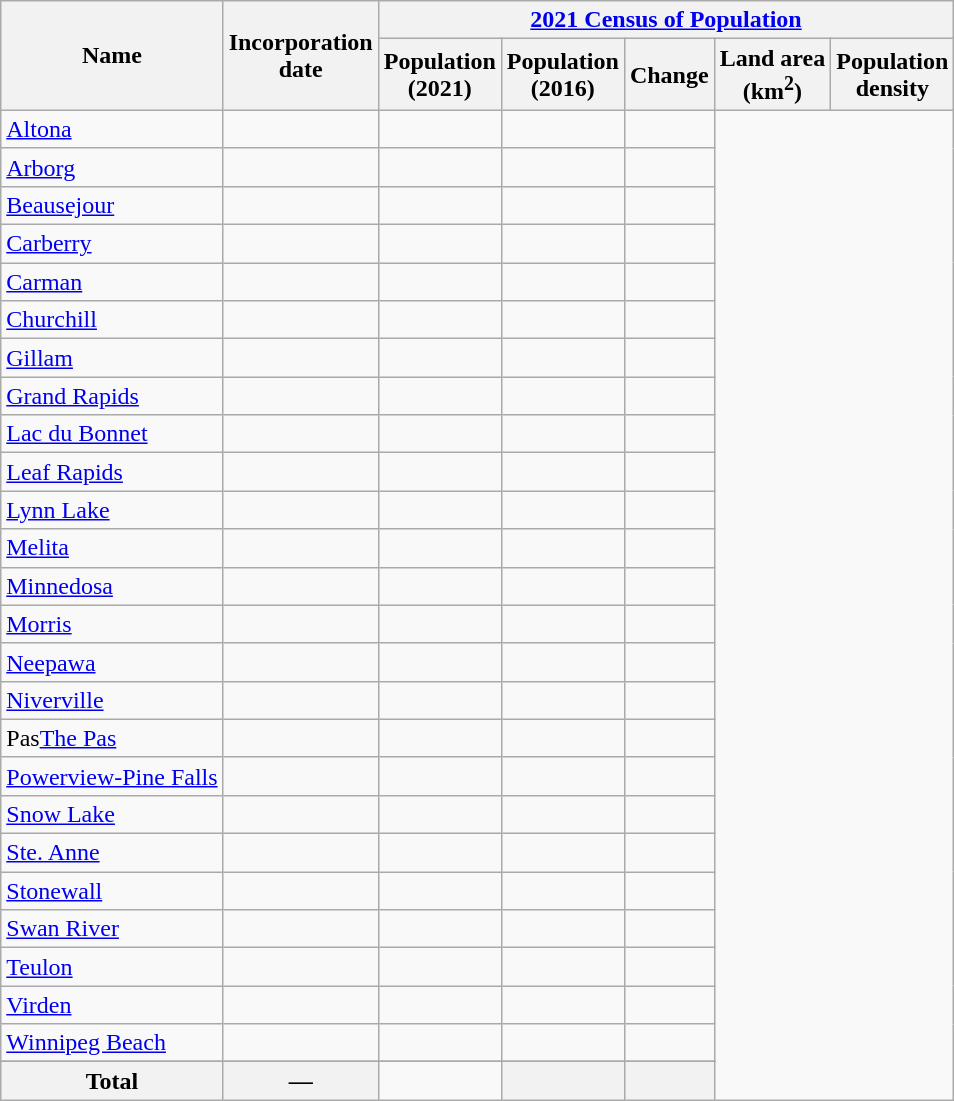<table class="wikitable sortable">
<tr>
<th scope="col" rowspan=2>Name</th>
<th scope="col" rowspan=2>Incorporation<br>date</th>
<th scope="col" colspan=5><a href='#'>2021 Census of Population</a></th>
</tr>
<tr>
<th scope="col">Population<br>(2021)</th>
<th scope="col">Population<br>(2016)</th>
<th scope="col">Change<br></th>
<th scope="col">Land area<br>(km<sup>2</sup>)</th>
<th scope="col" data-sort-type="number">Population<br>density</onlyinclude></th>
</tr>
<tr>
<td scope="row"><a href='#'>Altona</a></td>
<td align=center></td>
<td></td>
<td align=center></td>
<td align=center></td>
</tr>
<tr>
<td scope="row"><a href='#'>Arborg</a></td>
<td align=center></td>
<td></td>
<td align=center></td>
<td align=center></td>
</tr>
<tr>
<td scope="row"><a href='#'>Beausejour</a></td>
<td align=center></td>
<td></td>
<td align=center></td>
<td align=center></td>
</tr>
<tr>
<td scope="row"><a href='#'>Carberry</a></td>
<td align=center></td>
<td></td>
<td align=center></td>
<td align=center></td>
</tr>
<tr>
<td scope="row"><a href='#'>Carman</a></td>
<td align=center></td>
<td></td>
<td align=center></td>
<td align=center></td>
</tr>
<tr>
<td scope="row"><a href='#'>Churchill</a></td>
<td align=center></td>
<td></td>
<td align=center></td>
<td align=center></td>
</tr>
<tr>
<td scope="row"><a href='#'>Gillam</a></td>
<td align=center></td>
<td></td>
<td align=center></td>
<td align=center></td>
</tr>
<tr>
<td scope="row"><a href='#'>Grand Rapids</a></td>
<td align=center></td>
<td></td>
<td align=center></td>
<td align=center></td>
</tr>
<tr>
<td scope="row"><a href='#'>Lac du Bonnet</a></td>
<td align=center></td>
<td></td>
<td align=center></td>
<td align=center></td>
</tr>
<tr>
<td scope="row"><a href='#'>Leaf Rapids</a></td>
<td align=center></td>
<td></td>
<td align=center></td>
<td align=center></td>
</tr>
<tr>
<td scope="row"><a href='#'>Lynn Lake</a></td>
<td align=center></td>
<td></td>
<td align=center></td>
<td align=center></td>
</tr>
<tr>
<td scope="row"><a href='#'>Melita</a></td>
<td align=center></td>
<td></td>
<td align=center></td>
<td align=center></td>
</tr>
<tr>
<td scope="row"><a href='#'>Minnedosa</a></td>
<td align=center></td>
<td></td>
<td align=center></td>
<td align=center></td>
</tr>
<tr>
<td scope="row"><a href='#'>Morris</a></td>
<td align=center></td>
<td></td>
<td align=center></td>
<td align=center></td>
</tr>
<tr>
<td scope="row"><a href='#'>Neepawa</a></td>
<td align=center></td>
<td></td>
<td align=center></td>
<td align=center></td>
</tr>
<tr>
<td scope="row"><a href='#'>Niverville</a></td>
<td align=center></td>
<td></td>
<td align=center></td>
<td align=center></td>
</tr>
<tr>
<td scope="row"><span>Pas</span><a href='#'>The Pas</a></td>
<td align=center></td>
<td></td>
<td align=center></td>
<td align=center></td>
</tr>
<tr>
<td scope="row"><a href='#'>Powerview-Pine Falls</a></td>
<td align=center></td>
<td></td>
<td align=center></td>
<td align=center></td>
</tr>
<tr>
<td scope="row"><a href='#'>Snow Lake</a></td>
<td align=center></td>
<td></td>
<td align=center></td>
<td align=center></td>
</tr>
<tr>
<td scope="row"><a href='#'>Ste. Anne</a></td>
<td align=center></td>
<td></td>
<td align=center></td>
<td align=center></td>
</tr>
<tr>
<td scope="row"><a href='#'>Stonewall</a></td>
<td align=center></td>
<td></td>
<td align=center></td>
<td align=center></td>
</tr>
<tr>
<td scope="row"><a href='#'>Swan River</a></td>
<td align=center></td>
<td></td>
<td align=center></td>
<td align=center></td>
</tr>
<tr>
<td scope="row"><a href='#'>Teulon</a></td>
<td align=center></td>
<td></td>
<td align=center></td>
<td align=center></td>
</tr>
<tr>
<td scope="row"><a href='#'>Virden</a></td>
<td align=center></td>
<td></td>
<td align=center></td>
<td align=center></td>
</tr>
<tr>
<td scope="row"><a href='#'>Winnipeg Beach</a></td>
<td align=center></td>
<td></td>
<td align=center></td>
<td align=center></td>
</tr>
<tr align="center">
</tr>
<tr class="sortbottom" align="center">
<th scope="col" align="center">Total</th>
<th scope="col" align="center">—</th>
<td></td>
<th scope="col" align="center"></th>
<th scope="col" align="center"></th>
</tr>
</table>
